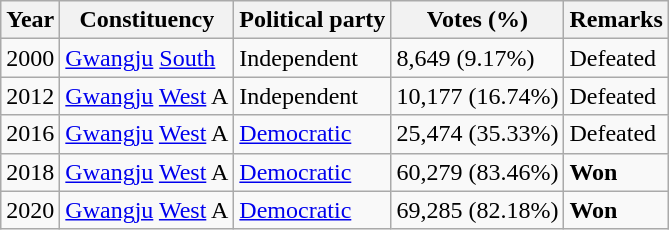<table class="wikitable">
<tr>
<th>Year</th>
<th>Constituency</th>
<th>Political party</th>
<th>Votes (%)</th>
<th>Remarks</th>
</tr>
<tr>
<td>2000</td>
<td><a href='#'>Gwangju</a> <a href='#'>South</a></td>
<td>Independent</td>
<td>8,649 (9.17%)</td>
<td>Defeated</td>
</tr>
<tr>
<td>2012</td>
<td><a href='#'>Gwangju</a> <a href='#'>West</a> A</td>
<td>Independent</td>
<td>10,177 (16.74%)</td>
<td>Defeated</td>
</tr>
<tr>
<td>2016</td>
<td><a href='#'>Gwangju</a> <a href='#'>West</a> A</td>
<td><a href='#'>Democratic</a></td>
<td>25,474 (35.33%)</td>
<td>Defeated</td>
</tr>
<tr>
<td>2018</td>
<td><a href='#'>Gwangju</a> <a href='#'>West</a> A</td>
<td><a href='#'>Democratic</a></td>
<td>60,279 (83.46%)</td>
<td><strong>Won</strong></td>
</tr>
<tr>
<td>2020</td>
<td><a href='#'>Gwangju</a> <a href='#'>West</a> A</td>
<td><a href='#'>Democratic</a></td>
<td>69,285 (82.18%)</td>
<td><strong>Won</strong></td>
</tr>
</table>
